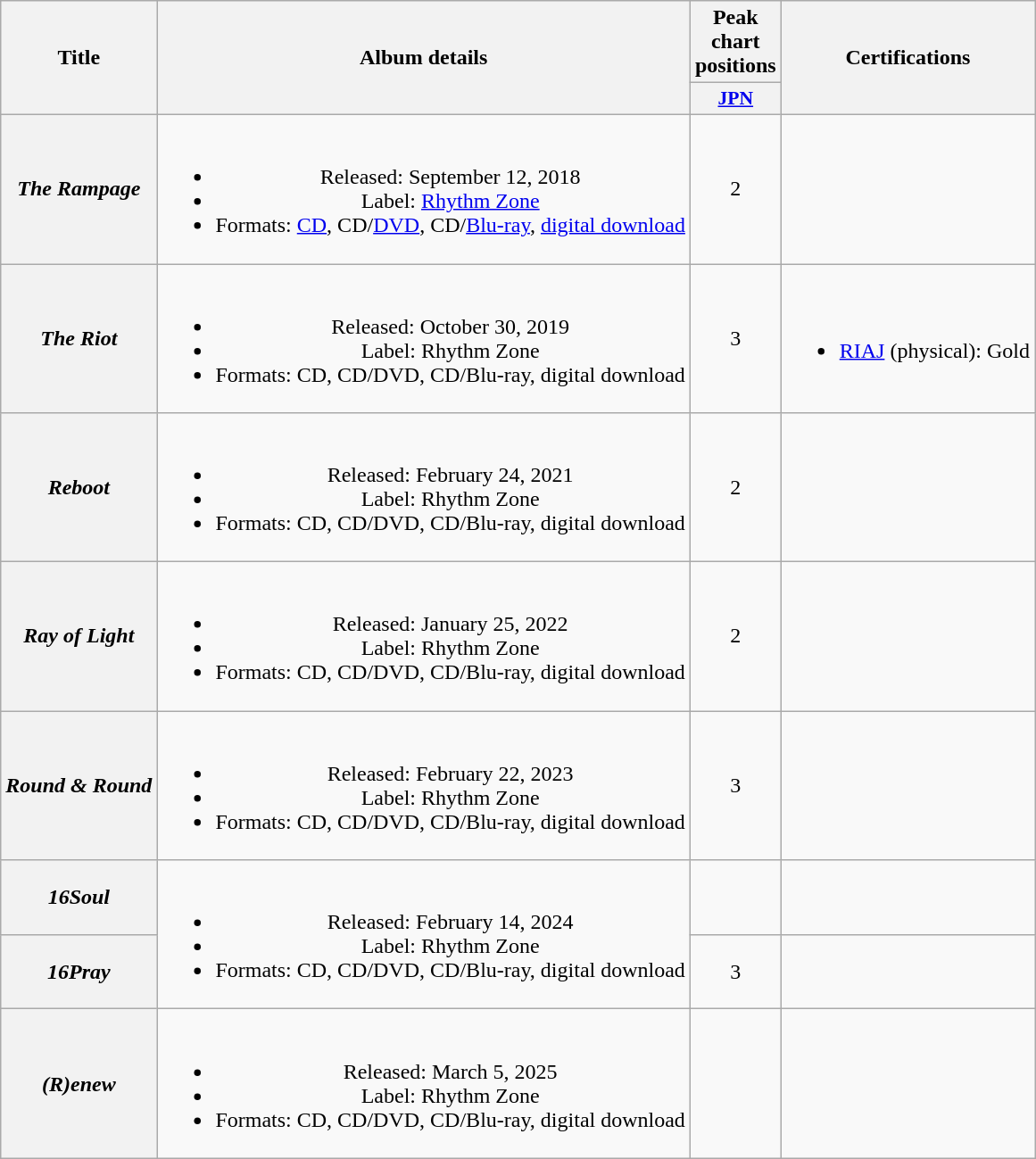<table class="wikitable plainrowheaders" style="text-align:center;">
<tr>
<th scope="col" rowspan="2">Title</th>
<th scope="col" rowspan="2">Album details</th>
<th scope="col">Peak chart positions</th>
<th scope="col" rowspan="2">Certifications</th>
</tr>
<tr>
<th scope="col" style="font-size:90%; width:3em"><a href='#'>JPN</a><br></th>
</tr>
<tr>
<th scope="row"><em>The Rampage</em></th>
<td><br><ul><li>Released: September 12, 2018 </li><li>Label: <a href='#'>Rhythm Zone</a></li><li>Formats: <a href='#'>CD</a>, CD/<a href='#'>DVD</a>, CD/<a href='#'>Blu-ray</a>, <a href='#'>digital download</a></li></ul></td>
<td>2</td>
<td></td>
</tr>
<tr>
<th scope="row"><em>The Riot</em></th>
<td><br><ul><li>Released: October 30, 2019 </li><li>Label: Rhythm Zone</li><li>Formats: CD, CD/DVD, CD/Blu-ray, digital download</li></ul></td>
<td>3</td>
<td><br><ul><li><a href='#'>RIAJ</a> <span>(physical)</span>: Gold</li></ul></td>
</tr>
<tr>
<th scope="row"><em>Reboot</em></th>
<td><br><ul><li>Released: February 24, 2021 </li><li>Label: Rhythm Zone</li><li>Formats: CD, CD/DVD, CD/Blu-ray, digital download</li></ul></td>
<td>2</td>
<td></td>
</tr>
<tr>
<th scope="row"><em>Ray of Light</em></th>
<td><br><ul><li>Released: January 25, 2022 </li><li>Label: Rhythm Zone</li><li>Formats: CD, CD/DVD, CD/Blu-ray, digital download</li></ul></td>
<td>2</td>
<td></td>
</tr>
<tr>
<th scope="row"><em>Round & Round</em></th>
<td><br><ul><li>Released: February 22, 2023 </li><li>Label: Rhythm Zone</li><li>Formats: CD, CD/DVD, CD/Blu-ray, digital download</li></ul></td>
<td>3</td>
<td></td>
</tr>
<tr>
<th scope="row"><em>16Soul</em></th>
<td rowspan="2"><br><ul><li>Released: February 14, 2024 </li><li>Label: Rhythm Zone</li><li>Formats: CD, CD/DVD, CD/Blu-ray, digital download</li></ul></td>
<td></td>
<td></td>
</tr>
<tr>
<th scope="row"><em>16Pray</em></th>
<td>3</td>
<td></td>
</tr>
<tr>
<th scope="row"><em>(R)enew</em></th>
<td><br><ul><li>Released: March 5, 2025 </li><li>Label: Rhythm Zone</li><li>Formats: CD, CD/DVD, CD/Blu-ray, digital download</li></ul></td>
<td></td>
<td></td>
</tr>
</table>
